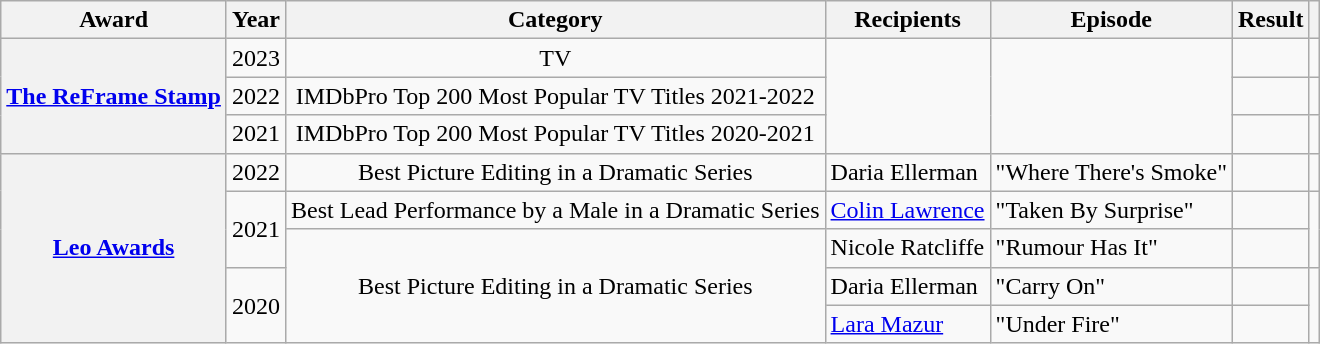<table class="wikitable sortable plainrowheaders">
<tr>
<th scope="col">Award</th>
<th scope="col">Year</th>
<th scope="col">Category</th>
<th scope="col">Recipients</th>
<th scope="col">Episode</th>
<th scope="col">Result</th>
<th scope="col" class="unsortable"></th>
</tr>
<tr>
<th scope="row" rowspan="3"><a href='#'>The ReFrame Stamp</a></th>
<td rowspan=1 style="text-align:center;">2023</td>
<td rowspan=1 style="text-align:center;">TV</td>
<td rowspan=3></td>
<td rowspan=3></td>
<td></td>
<td style="text-align:center;"></td>
</tr>
<tr>
<td rowspan=1 style="text-align:center;">2022</td>
<td rowspan=1 style="text-align:center;">IMDbPro Top 200 Most Popular TV Titles 2021-2022</td>
<td></td>
<td style="text-align:center;"></td>
</tr>
<tr>
<td rowspan=1 style="text-align:center;">2021</td>
<td rowspan=1 style="text-align:center;">IMDbPro Top 200 Most Popular TV Titles 2020-2021</td>
<td></td>
<td style="text-align:center;"></td>
</tr>
<tr>
<th scope="row" rowspan="5"><a href='#'>Leo Awards</a></th>
<td style="text-align:center;">2022</td>
<td style="text-align:center;">Best Picture Editing in a Dramatic Series</td>
<td>Daria Ellerman</td>
<td>"Where There's Smoke"</td>
<td></td>
<td style="text-align:center;"></td>
</tr>
<tr>
<td rowspan=2 style="text-align:center;">2021</td>
<td style="text-align:center;">Best Lead Performance by a Male in a Dramatic Series</td>
<td><a href='#'>Colin Lawrence</a></td>
<td>"Taken By Surprise"</td>
<td></td>
<td rowspan=2 style="text-align:center;"></td>
</tr>
<tr>
<td rowspan=3 style="text-align:center;">Best Picture Editing in a Dramatic Series</td>
<td>Nicole Ratcliffe</td>
<td>"Rumour Has It"</td>
<td></td>
</tr>
<tr>
<td rowspan=2 style="text-align:center;">2020</td>
<td>Daria Ellerman</td>
<td>"Carry On"</td>
<td></td>
<td rowspan=2 style="text-align:center;"></td>
</tr>
<tr>
<td><a href='#'>Lara Mazur</a></td>
<td>"Under Fire"</td>
<td></td>
</tr>
</table>
